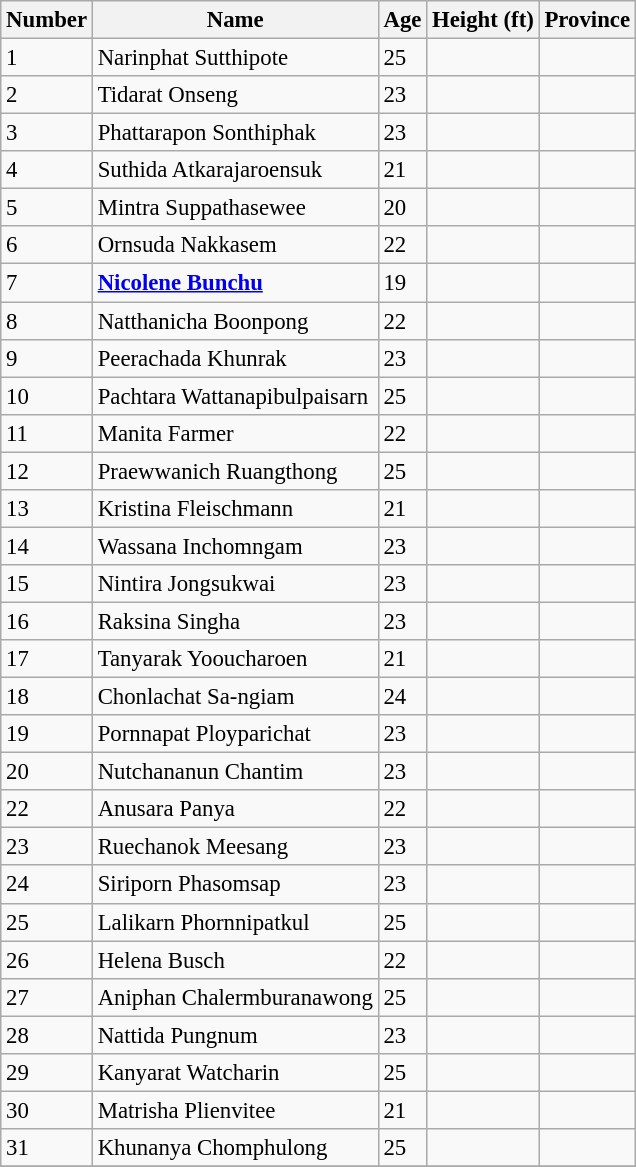<table class="wikitable sortable" style="font-size: 95%;">
<tr>
<th>Number</th>
<th>Name</th>
<th>Age</th>
<th>Height (ft)</th>
<th>Province</th>
</tr>
<tr>
<td>1</td>
<td>Narinphat Sutthipote</td>
<td>25</td>
<td></td>
<td></td>
</tr>
<tr>
<td>2</td>
<td>Tidarat Onseng</td>
<td>23</td>
<td></td>
<td></td>
</tr>
<tr>
<td>3</td>
<td>Phattarapon Sonthiphak</td>
<td>23</td>
<td></td>
<td></td>
</tr>
<tr>
<td>4</td>
<td>Suthida Atkarajaroensuk</td>
<td>21</td>
<td></td>
<td></td>
</tr>
<tr>
<td>5</td>
<td>Mintra Suppathasewee</td>
<td>20</td>
<td></td>
<td></td>
</tr>
<tr>
<td>6</td>
<td>Ornsuda Nakkasem</td>
<td>22</td>
<td></td>
<td></td>
</tr>
<tr>
<td>7</td>
<td><strong><a href='#'>Nicolene Bunchu</a></strong></td>
<td>19</td>
<td></td>
<td></td>
</tr>
<tr>
<td>8</td>
<td>Natthanicha Boonpong</td>
<td>22</td>
<td></td>
<td></td>
</tr>
<tr>
<td>9</td>
<td>Peerachada Khunrak</td>
<td>23</td>
<td></td>
<td></td>
</tr>
<tr>
<td>10</td>
<td>Pachtara Wattanapibulpaisarn</td>
<td>25</td>
<td></td>
<td></td>
</tr>
<tr>
<td>11</td>
<td>Manita Farmer</td>
<td>22</td>
<td></td>
<td></td>
</tr>
<tr>
<td>12</td>
<td>Praewwanich Ruangthong</td>
<td>25</td>
<td></td>
<td></td>
</tr>
<tr>
<td>13</td>
<td>Kristina Fleischmann</td>
<td>21</td>
<td></td>
<td></td>
</tr>
<tr>
<td>14</td>
<td>Wassana Inchomngam</td>
<td>23</td>
<td></td>
<td></td>
</tr>
<tr>
<td>15</td>
<td>Nintira Jongsukwai</td>
<td>23</td>
<td></td>
<td></td>
</tr>
<tr>
<td>16</td>
<td>Raksina Singha</td>
<td>23</td>
<td></td>
<td></td>
</tr>
<tr>
<td>17</td>
<td>Tanyarak Yooucharoen</td>
<td>21</td>
<td></td>
<td></td>
</tr>
<tr>
<td>18</td>
<td>Chonlachat Sa-ngiam</td>
<td>24</td>
<td></td>
<td></td>
</tr>
<tr>
<td>19</td>
<td>Pornnapat Ployparichat</td>
<td>23</td>
<td></td>
<td></td>
</tr>
<tr>
<td>20</td>
<td>Nutchananun Chantim</td>
<td>23</td>
<td></td>
<td></td>
</tr>
<tr>
<td>22</td>
<td>Anusara Panya</td>
<td>22</td>
<td></td>
<td></td>
</tr>
<tr>
<td>23</td>
<td>Ruechanok Meesang</td>
<td>23</td>
<td></td>
<td></td>
</tr>
<tr>
<td>24</td>
<td>Siriporn Phasomsap</td>
<td>23</td>
<td></td>
<td></td>
</tr>
<tr>
<td>25</td>
<td>Lalikarn Phornnipatkul</td>
<td>25</td>
<td></td>
<td></td>
</tr>
<tr>
<td>26</td>
<td>Helena Busch</td>
<td>22</td>
<td></td>
<td></td>
</tr>
<tr>
<td>27</td>
<td>Aniphan Chalermburanawong</td>
<td>25</td>
<td></td>
<td></td>
</tr>
<tr>
<td>28</td>
<td>Nattida Pungnum</td>
<td>23</td>
<td></td>
<td></td>
</tr>
<tr>
<td>29</td>
<td>Kanyarat Watcharin</td>
<td>25</td>
<td></td>
<td></td>
</tr>
<tr>
<td>30</td>
<td>Matrisha Plienvitee</td>
<td>21</td>
<td></td>
<td></td>
</tr>
<tr>
<td>31</td>
<td>Khunanya Chomphulong</td>
<td>25</td>
<td></td>
<td></td>
</tr>
<tr>
</tr>
</table>
